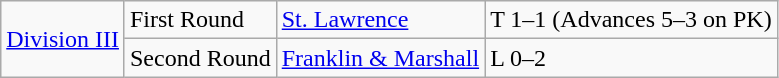<table class="wikitable">
<tr>
<td rowspan="5"><a href='#'>Division III</a></td>
<td>First Round</td>
<td><a href='#'>St. Lawrence</a></td>
<td>T 1–1  (Advances 5–3 on PK)</td>
</tr>
<tr>
<td>Second Round</td>
<td><a href='#'>Franklin & Marshall</a></td>
<td>L 0–2</td>
</tr>
</table>
